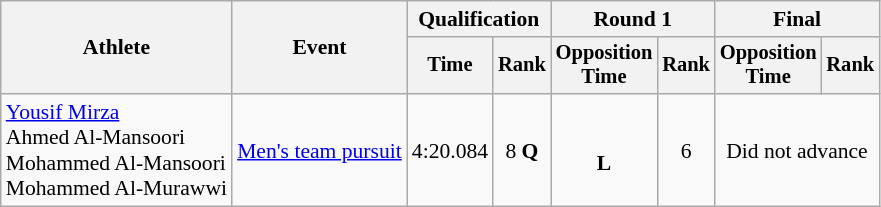<table class=wikitable style=font-size:90%;text-align:center>
<tr>
<th rowspan="2">Athlete</th>
<th rowspan="2">Event</th>
<th colspan=2>Qualification</th>
<th colspan=2>Round 1</th>
<th colspan=2>Final</th>
</tr>
<tr style="font-size:95%">
<th>Time</th>
<th>Rank</th>
<th>Opposition<br>Time</th>
<th>Rank</th>
<th>Opposition<br>Time</th>
<th>Rank</th>
</tr>
<tr>
<td align=left><a href='#'>Yousif Mirza</a><br>Ahmed Al-Mansoori<br>Mohammed Al-Mansoori<br>Mohammed Al-Murawwi</td>
<td align=left><a href='#'>Men's team pursuit</a></td>
<td>4:20.084</td>
<td>8 <strong>Q</strong></td>
<td><br><strong>L</strong></td>
<td>6</td>
<td colspan=2>Did not advance</td>
</tr>
</table>
